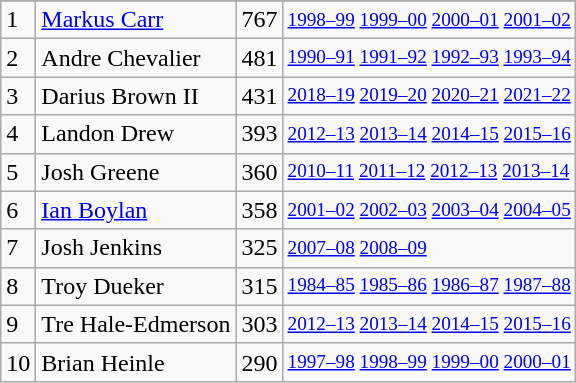<table class="wikitable">
<tr>
</tr>
<tr>
<td>1</td>
<td><a href='#'>Markus Carr</a></td>
<td>767</td>
<td style="font-size:80%;"><a href='#'>1998–99</a> <a href='#'>1999–00</a> <a href='#'>2000–01</a> <a href='#'>2001–02</a></td>
</tr>
<tr>
<td>2</td>
<td>Andre Chevalier</td>
<td>481</td>
<td style="font-size:80%;"><a href='#'>1990–91</a> <a href='#'>1991–92</a> <a href='#'>1992–93</a> <a href='#'>1993–94</a></td>
</tr>
<tr>
<td>3</td>
<td>Darius Brown II</td>
<td>431</td>
<td style="font-size:80%;"><a href='#'>2018–19</a> <a href='#'>2019–20</a> <a href='#'>2020–21</a> <a href='#'>2021–22</a></td>
</tr>
<tr>
<td>4</td>
<td>Landon Drew</td>
<td>393</td>
<td style="font-size:80%;"><a href='#'>2012–13</a> <a href='#'>2013–14</a> <a href='#'>2014–15</a> <a href='#'>2015–16</a></td>
</tr>
<tr>
<td>5</td>
<td>Josh Greene</td>
<td>360</td>
<td style="font-size:80%;"><a href='#'>2010–11</a> <a href='#'>2011–12</a> <a href='#'>2012–13</a> <a href='#'>2013–14</a></td>
</tr>
<tr>
<td>6</td>
<td><a href='#'>Ian Boylan</a></td>
<td>358</td>
<td style="font-size:80%;"><a href='#'>2001–02</a> <a href='#'>2002–03</a> <a href='#'>2003–04</a> <a href='#'>2004–05</a></td>
</tr>
<tr>
<td>7</td>
<td>Josh Jenkins</td>
<td>325</td>
<td style="font-size:80%;"><a href='#'>2007–08</a> <a href='#'>2008–09</a></td>
</tr>
<tr>
<td>8</td>
<td>Troy Dueker</td>
<td>315</td>
<td style="font-size:80%;"><a href='#'>1984–85</a> <a href='#'>1985–86</a> <a href='#'>1986–87</a> <a href='#'>1987–88</a></td>
</tr>
<tr>
<td>9</td>
<td>Tre Hale-Edmerson</td>
<td>303</td>
<td style="font-size:80%;"><a href='#'>2012–13</a> <a href='#'>2013–14</a> <a href='#'>2014–15</a> <a href='#'>2015–16</a></td>
</tr>
<tr>
<td>10</td>
<td>Brian Heinle</td>
<td>290</td>
<td style="font-size:80%;"><a href='#'>1997–98</a> <a href='#'>1998–99</a> <a href='#'>1999–00</a> <a href='#'>2000–01</a></td>
</tr>
</table>
